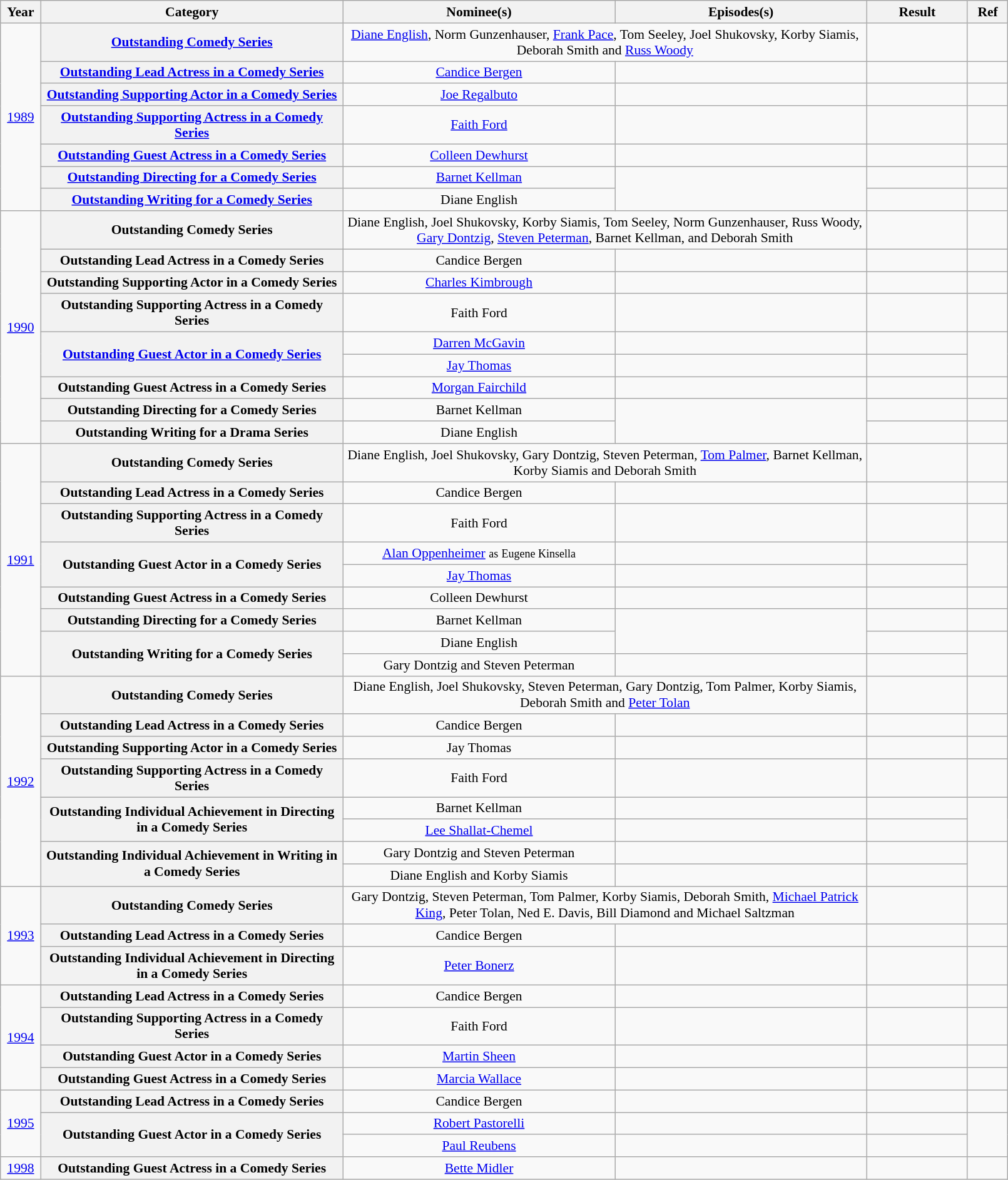<table class="wikitable plainrowheaders" style="font-size: 90%; text-align:center" width=85%>
<tr>
<th scope="col" width="4%">Year</th>
<th scope="col" width="30%">Category</th>
<th scope="col" width="27%">Nominee(s)</th>
<th scope="col" width="25%">Episodes(s)</th>
<th scope="col" width="10%">Result</th>
<th scope="col" width="4%">Ref</th>
</tr>
<tr>
<td rowspan="7"><a href='#'>1989</a></td>
<th scope="row" style="text-align:center"><a href='#'>Outstanding Comedy Series</a></th>
<td colspan="2"><a href='#'>Diane English</a>, Norm Gunzenhauser, <a href='#'>Frank Pace</a>, Tom Seeley, Joel Shukovsky, Korby Siamis, Deborah Smith and <a href='#'>Russ Woody</a></td>
<td></td>
<td></td>
</tr>
<tr>
<th scope="row" style="text-align:center"><a href='#'>Outstanding Lead Actress in a Comedy Series</a></th>
<td><a href='#'>Candice Bergen</a> </td>
<td></td>
<td></td>
<td></td>
</tr>
<tr>
<th scope="row" style="text-align:center"><a href='#'>Outstanding Supporting Actor in a Comedy Series</a></th>
<td><a href='#'>Joe Regalbuto</a> </td>
<td></td>
<td></td>
<td></td>
</tr>
<tr>
<th scope="row" style="text-align:center"><a href='#'>Outstanding Supporting Actress in a Comedy Series</a></th>
<td><a href='#'>Faith Ford</a> </td>
<td></td>
<td></td>
<td></td>
</tr>
<tr>
<th scope="row" style="text-align:center"><a href='#'>Outstanding Guest Actress in a Comedy Series</a></th>
<td><a href='#'>Colleen Dewhurst</a> </td>
<td></td>
<td></td>
<td></td>
</tr>
<tr>
<th scope="row" style="text-align:center"><a href='#'>Outstanding Directing for a Comedy Series</a></th>
<td><a href='#'>Barnet Kellman</a></td>
<td rowspan="2"></td>
<td></td>
<td></td>
</tr>
<tr>
<th scope="row" style="text-align:center"><a href='#'>Outstanding Writing for a Comedy Series</a></th>
<td>Diane English</td>
<td></td>
<td></td>
</tr>
<tr>
<td rowspan="9"><a href='#'>1990</a></td>
<th scope="row" style="text-align:center">Outstanding Comedy Series</th>
<td colspan="2">Diane English, Joel Shukovsky, Korby Siamis, Tom Seeley, Norm Gunzenhauser, Russ Woody, <a href='#'>Gary Dontzig</a>, <a href='#'>Steven Peterman</a>, Barnet Kellman, and Deborah Smith</td>
<td></td>
<td></td>
</tr>
<tr>
<th scope="row" style="text-align:center">Outstanding Lead Actress in a Comedy Series</th>
<td>Candice Bergen </td>
<td></td>
<td></td>
<td></td>
</tr>
<tr>
<th scope="row" style="text-align:center">Outstanding Supporting Actor in a Comedy Series</th>
<td><a href='#'>Charles Kimbrough</a> </td>
<td></td>
<td></td>
<td></td>
</tr>
<tr>
<th scope="row" style="text-align:center">Outstanding Supporting Actress in a Comedy Series</th>
<td>Faith Ford </td>
<td></td>
<td></td>
<td></td>
</tr>
<tr>
<th scope="row" style="text-align:center" rowspan="2"><a href='#'>Outstanding Guest Actor in a Comedy Series</a></th>
<td><a href='#'>Darren McGavin</a> </td>
<td></td>
<td></td>
<td rowspan="2"></td>
</tr>
<tr>
<td><a href='#'>Jay Thomas</a> </td>
<td></td>
<td></td>
</tr>
<tr>
<th scope="row" style="text-align:center">Outstanding Guest Actress in a Comedy Series</th>
<td><a href='#'>Morgan Fairchild</a> </td>
<td></td>
<td></td>
<td></td>
</tr>
<tr>
<th scope="row" style="text-align:center">Outstanding Directing for a Comedy Series</th>
<td>Barnet Kellman</td>
<td rowspan="2"></td>
<td></td>
<td></td>
</tr>
<tr>
<th scope="row" style="text-align:center">Outstanding Writing for a Drama Series</th>
<td>Diane English</td>
<td></td>
<td></td>
</tr>
<tr>
<td rowspan="9"><a href='#'>1991</a></td>
<th scope="row" style="text-align:center">Outstanding Comedy Series</th>
<td colspan="2">Diane English, Joel Shukovsky, Gary Dontzig, Steven Peterman, <a href='#'>Tom Palmer</a>, Barnet Kellman, Korby Siamis and Deborah Smith</td>
<td></td>
<td></td>
</tr>
<tr>
<th scope="row" style="text-align:center">Outstanding Lead Actress in a Comedy Series</th>
<td>Candice Bergen </td>
<td></td>
<td></td>
<td></td>
</tr>
<tr>
<th scope="row" style="text-align:center">Outstanding Supporting Actress in a Comedy Series</th>
<td>Faith Ford </td>
<td></td>
<td></td>
<td></td>
</tr>
<tr>
<th scope="row" style="text-align:center" rowspan="2">Outstanding Guest Actor in a Comedy Series</th>
<td><a href='#'>Alan Oppenheimer</a> <small>as</small> <small>Eugene Kinsella</small></td>
<td></td>
<td></td>
<td rowspan="2"></td>
</tr>
<tr>
<td><a href='#'>Jay Thomas</a> </td>
<td></td>
<td></td>
</tr>
<tr>
<th scope="row" style="text-align:center">Outstanding Guest Actress in a Comedy Series</th>
<td>Colleen Dewhurst </td>
<td></td>
<td></td>
<td></td>
</tr>
<tr>
<th scope="row" style="text-align:center">Outstanding Directing for a Comedy Series</th>
<td>Barnet Kellman</td>
<td rowspan="2"></td>
<td></td>
<td></td>
</tr>
<tr>
<th scope="row" style="text-align:center" rowspan="2">Outstanding Writing for a Comedy Series</th>
<td>Diane English</td>
<td></td>
<td rowspan="2"></td>
</tr>
<tr>
<td>Gary Dontzig and Steven Peterman</td>
<td></td>
<td></td>
</tr>
<tr>
<td rowspan="8"><a href='#'>1992</a></td>
<th scope="row" style="text-align:center">Outstanding Comedy Series</th>
<td colspan="2">Diane English, Joel Shukovsky, Steven Peterman, Gary Dontzig, Tom Palmer, Korby Siamis, Deborah Smith and <a href='#'>Peter Tolan</a></td>
<td></td>
<td></td>
</tr>
<tr>
<th scope="row" style="text-align:center">Outstanding Lead Actress in a Comedy Series</th>
<td>Candice Bergen </td>
<td></td>
<td></td>
<td></td>
</tr>
<tr>
<th scope="row" style="text-align:center">Outstanding Supporting Actor in a Comedy Series</th>
<td>Jay Thomas </td>
<td></td>
<td></td>
<td></td>
</tr>
<tr>
<th scope="row" style="text-align:center">Outstanding Supporting Actress in a Comedy Series</th>
<td>Faith Ford </td>
<td></td>
<td></td>
<td></td>
</tr>
<tr>
<th scope="row" style="text-align:center" rowspan="2">Outstanding Individual Achievement in Directing in a Comedy Series</th>
<td>Barnet Kellman</td>
<td></td>
<td></td>
<td rowspan="2"></td>
</tr>
<tr>
<td><a href='#'>Lee Shallat-Chemel</a></td>
<td></td>
<td></td>
</tr>
<tr>
<th scope="row" style="text-align:center" rowspan="2">Outstanding Individual Achievement in Writing in a Comedy Series</th>
<td>Gary Dontzig and Steven Peterman</td>
<td></td>
<td></td>
<td rowspan="2"></td>
</tr>
<tr>
<td>Diane English and Korby Siamis</td>
<td></td>
<td></td>
</tr>
<tr>
<td rowspan="3"><a href='#'>1993</a></td>
<th scope="row" style="text-align:center">Outstanding Comedy Series</th>
<td colspan="2">Gary Dontzig, Steven Peterman, Tom Palmer, Korby Siamis, Deborah Smith, <a href='#'>Michael Patrick King</a>, Peter Tolan, Ned E. Davis, Bill Diamond and Michael Saltzman</td>
<td></td>
<td></td>
</tr>
<tr>
<th scope="row" style="text-align:center">Outstanding Lead Actress in a Comedy Series</th>
<td>Candice Bergen </td>
<td></td>
<td></td>
<td></td>
</tr>
<tr>
<th scope="row" style="text-align:center">Outstanding Individual Achievement in Directing in a Comedy Series</th>
<td><a href='#'>Peter Bonerz</a></td>
<td></td>
<td></td>
<td></td>
</tr>
<tr>
<td rowspan="4"><a href='#'>1994</a></td>
<th scope="row" style="text-align:center">Outstanding Lead Actress in a Comedy Series</th>
<td>Candice Bergen </td>
<td></td>
<td></td>
<td></td>
</tr>
<tr>
<th scope="row" style="text-align:center">Outstanding Supporting Actress in a Comedy Series</th>
<td>Faith Ford </td>
<td></td>
<td></td>
<td></td>
</tr>
<tr>
<th scope="row" style="text-align:center">Outstanding Guest Actor in a Comedy Series</th>
<td><a href='#'>Martin Sheen</a> </td>
<td></td>
<td></td>
<td></td>
</tr>
<tr>
<th scope="row" style="text-align:center">Outstanding Guest Actress in a Comedy Series</th>
<td><a href='#'>Marcia Wallace</a> </td>
<td></td>
<td></td>
<td></td>
</tr>
<tr>
<td rowspan="3"><a href='#'>1995</a></td>
<th scope="row" style="text-align:center">Outstanding Lead Actress in a Comedy Series</th>
<td>Candice Bergen </td>
<td></td>
<td></td>
<td></td>
</tr>
<tr>
<th scope="row" style="text-align:center" rowspan="2">Outstanding Guest Actor in a Comedy Series</th>
<td><a href='#'>Robert Pastorelli</a> </td>
<td></td>
<td></td>
<td rowspan="2"></td>
</tr>
<tr>
<td><a href='#'>Paul Reubens</a> </td>
<td></td>
<td></td>
</tr>
<tr>
<td><a href='#'>1998</a></td>
<th scope="row" style="text-align:center">Outstanding Guest Actress in a Comedy Series</th>
<td><a href='#'>Bette Midler</a> </td>
<td></td>
<td></td>
<td></td>
</tr>
</table>
